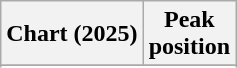<table class="wikitable sortable plainrowheaders" style="text-align:center">
<tr>
<th scope="col">Chart (2025)</th>
<th scope="col">Peak<br>position</th>
</tr>
<tr>
</tr>
<tr>
</tr>
<tr>
</tr>
</table>
